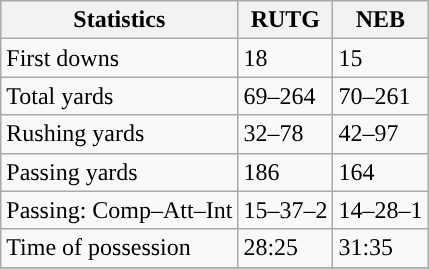<table class="wikitable" style="float: left;">
<tr>
<th>Statistics</th>
<th>RUTG</th>
<th>NEB</th>
</tr>
<tr>
<td>First downs</td>
<td>18</td>
<td>15</td>
</tr>
<tr>
<td>Total yards</td>
<td>69–264</td>
<td>70–261</td>
</tr>
<tr>
<td>Rushing yards</td>
<td>32–78</td>
<td>42–97</td>
</tr>
<tr>
<td>Passing yards</td>
<td>186</td>
<td>164</td>
</tr>
<tr>
<td>Passing: Comp–Att–Int</td>
<td>15–37–2</td>
<td>14–28–1</td>
</tr>
<tr>
<td>Time of possession</td>
<td>28:25</td>
<td>31:35</td>
</tr>
<tr>
</tr>
</table>
